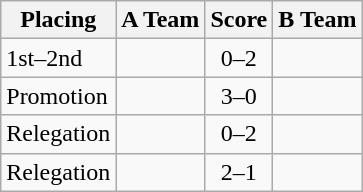<table class=wikitable style="border:1px solid #AAAAAA;">
<tr>
<th>Placing</th>
<th>A Team</th>
<th>Score</th>
<th>B Team</th>
</tr>
<tr>
<td>1st–2nd</td>
<td></td>
<td align="center">0–2</td>
<td><strong></strong></td>
</tr>
<tr>
<td>Promotion</td>
<td><strong></strong></td>
<td align="center">3–0</td>
<td></td>
</tr>
<tr>
<td>Relegation</td>
<td><em></em></td>
<td align="center">0–2</td>
<td><strong></strong></td>
</tr>
<tr>
<td>Relegation</td>
<td><strong></strong></td>
<td align="center">2–1</td>
<td><em></em></td>
</tr>
</table>
